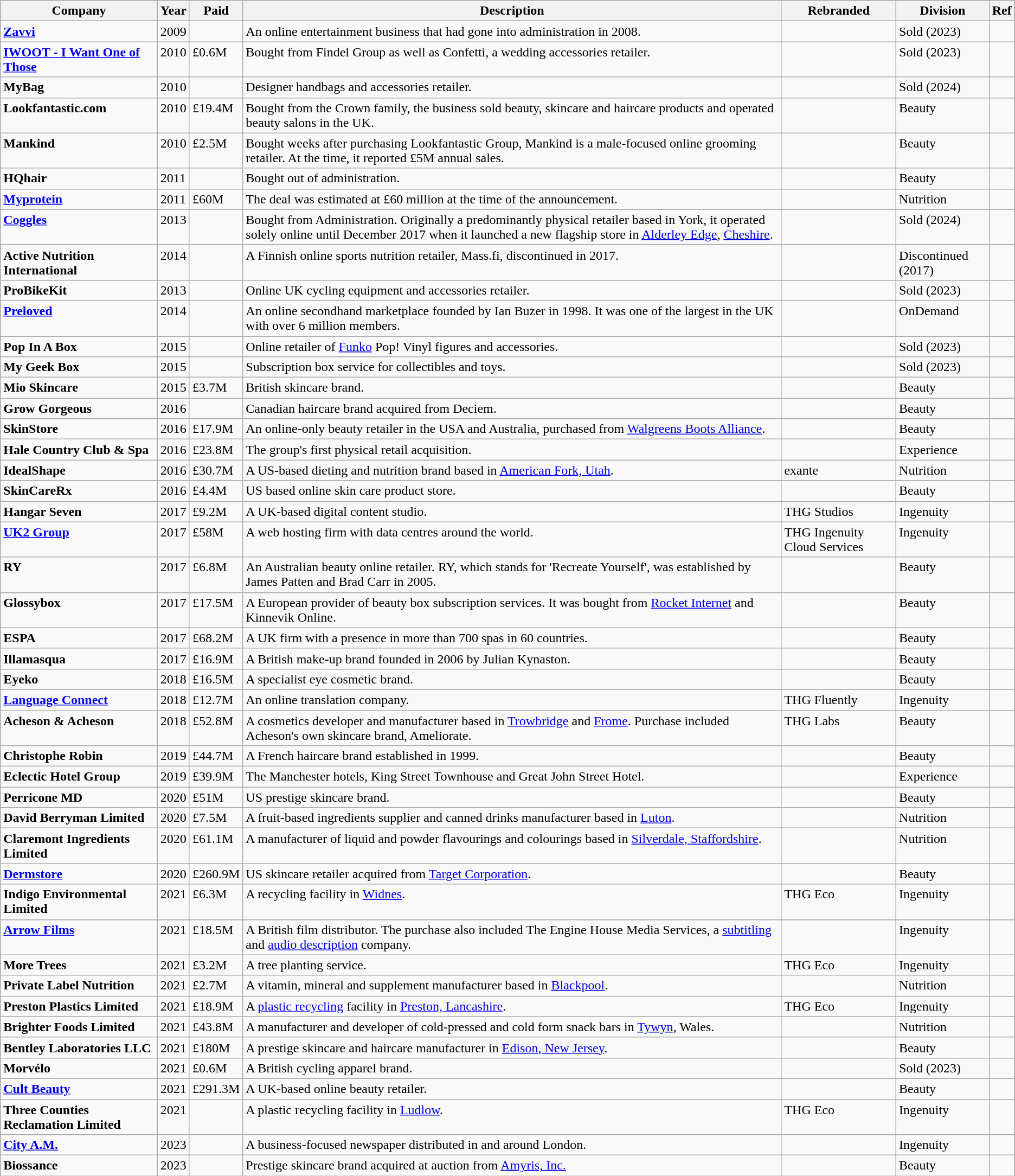<table class="wikitable sortable">
<tr>
<th>Company</th>
<th>Year</th>
<th>Paid</th>
<th>Description</th>
<th>Rebranded</th>
<th>Division</th>
<th>Ref</th>
</tr>
<tr valign=top>
<td><strong><a href='#'>Zavvi</a></strong></td>
<td>2009</td>
<td></td>
<td>An online entertainment business that had gone into administration in 2008.</td>
<td></td>
<td>Sold (2023)</td>
<td></td>
</tr>
<tr valign=top>
<td><strong><a href='#'>IWOOT - I Want One of Those</a></strong></td>
<td>2010</td>
<td>£0.6M</td>
<td>Bought from Findel Group as well as Confetti, a wedding accessories retailer.</td>
<td></td>
<td>Sold (2023)</td>
<td></td>
</tr>
<tr valign=top>
<td><strong>MyBag</strong></td>
<td>2010</td>
<td></td>
<td>Designer handbags and accessories retailer.</td>
<td></td>
<td>Sold (2024)</td>
<td></td>
</tr>
<tr valign=top>
<td><strong>Lookfantastic.com</strong></td>
<td>2010</td>
<td>£19.4M</td>
<td>Bought from the Crown family, the business sold beauty, skincare and haircare products and operated beauty salons in the UK.</td>
<td></td>
<td>Beauty</td>
<td></td>
</tr>
<tr valign=top>
<td><strong>Mankind</strong></td>
<td>2010</td>
<td>£2.5M</td>
<td>Bought weeks after purchasing Lookfantastic Group, Mankind is a male-focused online grooming retailer. At the time, it reported £5M annual sales.</td>
<td></td>
<td>Beauty</td>
<td></td>
</tr>
<tr valign=top>
<td><strong>HQhair</strong></td>
<td>2011</td>
<td></td>
<td>Bought out of administration.</td>
<td></td>
<td>Beauty</td>
<td></td>
</tr>
<tr valign=top>
<td><strong><a href='#'>Myprotein</a></strong></td>
<td>2011</td>
<td>£60M</td>
<td>The deal was estimated at £60 million at the time of the announcement.</td>
<td></td>
<td>Nutrition</td>
<td></td>
</tr>
<tr valign=top>
<td><strong><a href='#'>Coggles</a></strong></td>
<td>2013</td>
<td></td>
<td>Bought from Administration. Originally a predominantly physical retailer based in York, it operated solely online until December 2017 when it launched a new flagship store in <a href='#'>Alderley Edge</a>, <a href='#'>Cheshire</a>.</td>
<td></td>
<td>Sold (2024)</td>
<td></td>
</tr>
<tr valign=top>
<td><strong>Active Nutrition International</strong></td>
<td>2014</td>
<td></td>
<td>A Finnish online sports nutrition retailer, Mass.fi, discontinued in 2017.</td>
<td></td>
<td>Discontinued (2017)</td>
<td></td>
</tr>
<tr valign=top>
<td><strong>ProBikeKit</strong></td>
<td>2013</td>
<td></td>
<td>Online UK cycling equipment and accessories retailer.</td>
<td></td>
<td>Sold (2023)</td>
<td></td>
</tr>
<tr valign=top>
<td><strong><a href='#'>Preloved</a></strong></td>
<td>2014</td>
<td></td>
<td>An online secondhand marketplace founded by Ian Buzer in 1998. It was one of the largest in the UK with over 6 million members.</td>
<td></td>
<td>OnDemand</td>
<td></td>
</tr>
<tr valign=top>
<td><strong>Pop In A Box</strong></td>
<td>2015</td>
<td></td>
<td>Online retailer of <a href='#'>Funko</a> Pop! Vinyl figures and accessories.</td>
<td></td>
<td>Sold (2023)</td>
<td></td>
</tr>
<tr valign=top>
<td><strong>My Geek Box</strong></td>
<td>2015</td>
<td></td>
<td>Subscription box service for collectibles and toys.</td>
<td></td>
<td>Sold (2023)</td>
<td></td>
</tr>
<tr valign=top>
<td><strong>Mio Skincare</strong></td>
<td>2015</td>
<td>£3.7M</td>
<td>British skincare brand.</td>
<td></td>
<td>Beauty</td>
<td></td>
</tr>
<tr valign=top>
<td><strong>Grow Gorgeous</strong></td>
<td>2016</td>
<td></td>
<td>Canadian haircare brand acquired from Deciem.</td>
<td></td>
<td>Beauty</td>
<td></td>
</tr>
<tr valign=top>
<td><strong>SkinStore</strong></td>
<td>2016</td>
<td>£17.9M</td>
<td>An online-only beauty retailer in the USA and Australia, purchased from <a href='#'>Walgreens Boots Alliance</a>.</td>
<td></td>
<td>Beauty</td>
<td></td>
</tr>
<tr valign=top>
<td><strong>Hale Country Club & Spa</strong></td>
<td>2016</td>
<td>£23.8M</td>
<td>The group's first physical retail acquisition.</td>
<td></td>
<td>Experience</td>
<td></td>
</tr>
<tr valign=top>
<td><strong>IdealShape</strong></td>
<td>2016</td>
<td>£30.7M</td>
<td>A US-based dieting and nutrition brand based in <a href='#'>American Fork, Utah</a>.</td>
<td>exante</td>
<td>Nutrition</td>
<td></td>
</tr>
<tr valign=top>
<td><strong>SkinCareRx</strong></td>
<td>2016</td>
<td>£4.4M</td>
<td>US based online skin care product store.</td>
<td></td>
<td>Beauty</td>
<td></td>
</tr>
<tr valign=top>
<td><strong>Hangar Seven</strong></td>
<td>2017</td>
<td>£9.2M</td>
<td>A UK-based digital content studio.</td>
<td>THG Studios</td>
<td>Ingenuity</td>
<td></td>
</tr>
<tr valign=top>
<td><strong><a href='#'>UK2 Group</a></strong></td>
<td>2017</td>
<td>£58M</td>
<td>A web hosting firm with data centres around the world.</td>
<td>THG Ingenuity Cloud Services</td>
<td>Ingenuity</td>
<td></td>
</tr>
<tr valign=top>
<td><strong>RY</strong></td>
<td>2017</td>
<td>£6.8M</td>
<td>An Australian beauty online retailer. RY, which stands for 'Recreate Yourself', was established by James Patten and Brad Carr in 2005.</td>
<td></td>
<td>Beauty</td>
<td></td>
</tr>
<tr valign=top>
<td><strong>Glossybox</strong></td>
<td>2017</td>
<td>£17.5M</td>
<td>A European provider of beauty box subscription services. It was bought from <a href='#'>Rocket Internet</a> and Kinnevik Online.</td>
<td></td>
<td>Beauty</td>
<td></td>
</tr>
<tr valign=top>
<td><strong>ESPA</strong></td>
<td>2017</td>
<td>£68.2M</td>
<td>A UK firm with a presence in more than 700 spas in 60 countries.</td>
<td></td>
<td>Beauty</td>
<td></td>
</tr>
<tr valign=top>
<td><strong>Illamasqua</strong></td>
<td>2017</td>
<td>£16.9M</td>
<td>A British make-up brand founded in 2006 by Julian Kynaston.</td>
<td></td>
<td>Beauty</td>
<td></td>
</tr>
<tr valign=top>
<td><strong>Eyeko</strong></td>
<td>2018</td>
<td>£16.5M</td>
<td>A specialist eye cosmetic brand.</td>
<td></td>
<td>Beauty</td>
<td></td>
</tr>
<tr valign=top>
<td><strong><a href='#'>Language Connect</a></strong></td>
<td>2018</td>
<td>£12.7M</td>
<td>An online translation company.</td>
<td>THG Fluently</td>
<td>Ingenuity</td>
<td></td>
</tr>
<tr valign=top>
<td><strong>Acheson & Acheson</strong></td>
<td>2018</td>
<td>£52.8M</td>
<td>A cosmetics developer and manufacturer based in <a href='#'>Trowbridge</a> and <a href='#'>Frome</a>. Purchase included Acheson's own skincare brand, Ameliorate.</td>
<td>THG Labs</td>
<td>Beauty</td>
<td></td>
</tr>
<tr valign=top>
<td><strong>Christophe Robin</strong></td>
<td>2019</td>
<td>£44.7M</td>
<td>A French haircare brand established in 1999.</td>
<td></td>
<td>Beauty</td>
<td></td>
</tr>
<tr valign=top>
<td><strong>Eclectic Hotel Group</strong></td>
<td>2019</td>
<td>£39.9M</td>
<td>The Manchester hotels, King Street Townhouse and Great John Street Hotel.</td>
<td></td>
<td>Experience</td>
<td></td>
</tr>
<tr valign=top>
<td><strong>Perricone MD</strong></td>
<td>2020</td>
<td>£51M</td>
<td>US prestige skincare brand.</td>
<td></td>
<td>Beauty</td>
<td></td>
</tr>
<tr valign=top>
<td><strong>David Berryman Limited</strong></td>
<td>2020</td>
<td>£7.5M</td>
<td>A fruit-based ingredients supplier and canned drinks manufacturer based in <a href='#'>Luton</a>.</td>
<td></td>
<td>Nutrition</td>
<td></td>
</tr>
<tr valign=top>
<td><strong>Claremont Ingredients Limited</strong></td>
<td>2020</td>
<td>£61.1M</td>
<td>A manufacturer of liquid and powder flavourings and colourings based in <a href='#'>Silverdale, Staffordshire</a>.</td>
<td></td>
<td>Nutrition</td>
<td></td>
</tr>
<tr valign=top>
<td><strong><a href='#'>Dermstore</a></strong></td>
<td>2020</td>
<td>£260.9M</td>
<td>US skincare retailer acquired from <a href='#'>Target Corporation</a>.</td>
<td></td>
<td>Beauty</td>
<td></td>
</tr>
<tr valign=top>
<td><strong>Indigo Environmental Limited</strong></td>
<td>2021</td>
<td>£6.3M</td>
<td>A recycling facility in <a href='#'>Widnes</a>.</td>
<td>THG Eco</td>
<td>Ingenuity</td>
<td></td>
</tr>
<tr valign=top>
<td><strong><a href='#'>Arrow Films</a></strong></td>
<td>2021</td>
<td>£18.5M</td>
<td>A British film distributor. The purchase also included The Engine House Media Services, a <a href='#'>subtitling</a> and <a href='#'>audio description</a> company.</td>
<td></td>
<td>Ingenuity</td>
<td></td>
</tr>
<tr valign=top>
<td><strong>More Trees</strong></td>
<td>2021</td>
<td>£3.2M</td>
<td>A tree planting service.</td>
<td>THG Eco</td>
<td>Ingenuity</td>
<td></td>
</tr>
<tr valign=top>
<td><strong>Private Label Nutrition</strong></td>
<td>2021</td>
<td>£2.7M</td>
<td>A vitamin, mineral and supplement manufacturer based in <a href='#'>Blackpool</a>.</td>
<td></td>
<td>Nutrition</td>
<td></td>
</tr>
<tr valign=top>
<td><strong>Preston Plastics Limited</strong></td>
<td>2021</td>
<td>£18.9M</td>
<td>A <a href='#'>plastic recycling</a> facility in <a href='#'>Preston, Lancashire</a>.</td>
<td>THG Eco</td>
<td>Ingenuity</td>
<td></td>
</tr>
<tr valign=top>
<td><strong>Brighter Foods Limited</strong></td>
<td>2021</td>
<td>£43.8M</td>
<td>A manufacturer and developer of cold-pressed and cold form snack bars in <a href='#'>Tywyn</a>, Wales.</td>
<td></td>
<td>Nutrition</td>
<td></td>
</tr>
<tr valign=top>
<td><strong>Bentley Laboratories LLC</strong></td>
<td>2021</td>
<td>£180M</td>
<td>A prestige skincare and haircare manufacturer in <a href='#'>Edison, New Jersey</a>.</td>
<td></td>
<td>Beauty</td>
<td></td>
</tr>
<tr valign=top>
<td><strong>Morvélo</strong></td>
<td>2021</td>
<td>£0.6M</td>
<td>A British cycling apparel brand.</td>
<td></td>
<td>Sold (2023)</td>
<td></td>
</tr>
<tr valign=top>
<td><strong><a href='#'>Cult Beauty</a></strong></td>
<td>2021</td>
<td>£291.3M</td>
<td>A UK-based online beauty retailer.</td>
<td></td>
<td>Beauty</td>
<td></td>
</tr>
<tr valign=top>
<td><strong>Three Counties Reclamation Limited</strong></td>
<td>2021</td>
<td></td>
<td>A plastic recycling facility in <a href='#'>Ludlow</a>.</td>
<td>THG Eco</td>
<td>Ingenuity</td>
<td></td>
</tr>
<tr valign=top>
<td><strong><a href='#'>City A.M.</a></strong></td>
<td>2023</td>
<td></td>
<td>A business-focused newspaper distributed in and around London.</td>
<td></td>
<td>Ingenuity</td>
<td></td>
</tr>
<tr valign=top>
<td><strong>Biossance</strong></td>
<td>2023</td>
<td></td>
<td>Prestige skincare brand acquired at auction from <a href='#'>Amyris, Inc.</a></td>
<td></td>
<td>Beauty</td>
<td></td>
</tr>
</table>
